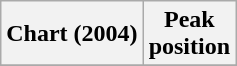<table class="wikitable plainrowheaders" style="text-align:center">
<tr>
<th>Chart (2004)</th>
<th>Peak<br>position</th>
</tr>
<tr>
</tr>
</table>
